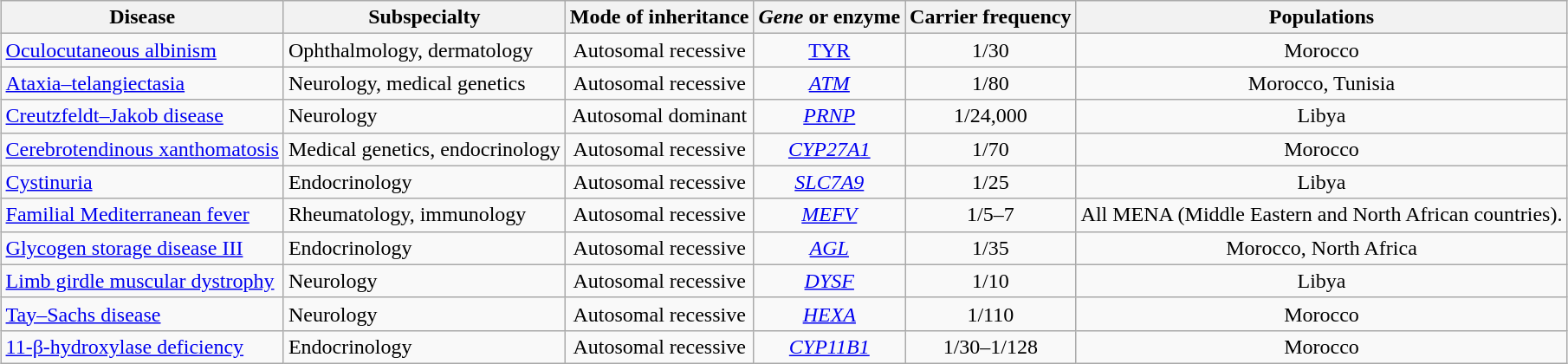<table class="wikitable sortable" style="margin-left: auto; margin-right: auto;">
<tr>
<th>Disease</th>
<th>Subspecialty</th>
<th>Mode of inheritance</th>
<th><em>Gene</em> or enzyme</th>
<th>Carrier frequency</th>
<th>Populations</th>
</tr>
<tr>
<td><a href='#'>Oculocutaneous albinism</a></td>
<td align="left">Ophthalmology, dermatology</td>
<td align="center">Autosomal recessive</td>
<td align="center"><a href='#'>TYR</a></td>
<td align="center">1/30</td>
<td align="center">Morocco</td>
</tr>
<tr>
<td><a href='#'>Ataxia–telangiectasia</a></td>
<td align="left">Neurology, medical genetics</td>
<td align="center">Autosomal recessive</td>
<td align="center"><a href='#'><em>ATM</em></a></td>
<td align="center">1/80</td>
<td align="center">Morocco, Tunisia</td>
</tr>
<tr>
<td><a href='#'>Creutzfeldt–Jakob disease</a></td>
<td align="left">Neurology</td>
<td align="center">Autosomal dominant</td>
<td align="center"><em><a href='#'>PRNP</a></em></td>
<td align="center">1/24,000</td>
<td align="center">Libya</td>
</tr>
<tr>
<td><a href='#'>Cerebrotendinous xanthomatosis</a></td>
<td align="left">Medical genetics, endocrinology</td>
<td align="center">Autosomal recessive</td>
<td align="center"><em><a href='#'>CYP27A1</a></em></td>
<td align="center">1/70</td>
<td align="center">Morocco</td>
</tr>
<tr>
<td><a href='#'>Cystinuria</a></td>
<td align="left">Endocrinology</td>
<td align="center">Autosomal recessive</td>
<td align="center"><em><a href='#'>SLC7A9</a></em></td>
<td align="center">1/25</td>
<td align="center">Libya</td>
</tr>
<tr>
<td><a href='#'>Familial Mediterranean fever</a></td>
<td align="left">Rheumatology, immunology</td>
<td align="center">Autosomal recessive</td>
<td align="center"><em><a href='#'>MEFV</a></em></td>
<td align="center">1/5–7</td>
<td align="center">All MENA (Middle Eastern and North African countries).</td>
</tr>
<tr>
<td><a href='#'>Glycogen storage disease III</a></td>
<td align="left">Endocrinology</td>
<td align="center">Autosomal recessive</td>
<td align="center"><a href='#'><em>AGL</em></a></td>
<td align="center">1/35</td>
<td align="center">Morocco, North Africa</td>
</tr>
<tr>
<td><a href='#'>Limb girdle muscular dystrophy</a></td>
<td align="left">Neurology</td>
<td align="center">Autosomal recessive</td>
<td align="center"><em><a href='#'>DYSF</a></em></td>
<td align="center">1/10</td>
<td align="center">Libya</td>
</tr>
<tr>
<td><a href='#'>Tay–Sachs disease</a></td>
<td align="left">Neurology</td>
<td align="center">Autosomal recessive</td>
<td align="center"><em><a href='#'>HEXA</a></em></td>
<td align="center">1/110</td>
<td align="center">Morocco</td>
</tr>
<tr>
<td><a href='#'>11-β-hydroxylase deficiency</a></td>
<td align="left">Endocrinology</td>
<td align="center">Autosomal recessive</td>
<td align="center"><em><a href='#'>CYP11B1</a></em></td>
<td align="center">1/30–1/128</td>
<td align="center">Morocco</td>
</tr>
</table>
